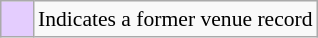<table class="wikitable" style="margin-left:auto; margin-right:auto; font-size:90%;">
<tr>
<td style="background-color:#E4CDFE; width:15px; text-align:center;"></td>
<td>Indicates a former venue record</td>
</tr>
</table>
